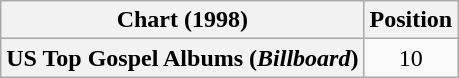<table class="wikitable plainrowheaders" style="text-align:center">
<tr>
<th scope="col">Chart (1998)</th>
<th scope="col">Position</th>
</tr>
<tr>
<th scope="row">US Top Gospel Albums (<em>Billboard</em>)</th>
<td>10</td>
</tr>
</table>
